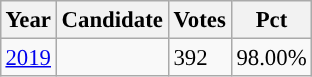<table class="wikitable" style="margin:0.5em ; font-size:95%">
<tr>
<th>Year</th>
<th>Candidate</th>
<th>Votes</th>
<th>Pct</th>
</tr>
<tr>
<td><a href='#'>2019</a></td>
<td></td>
<td>392</td>
<td>98.00%</td>
</tr>
</table>
